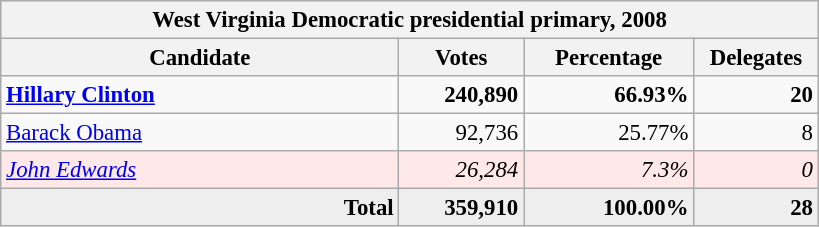<table class="wikitable" style="font-size: 95%; text-align:right;">
<tr>
<th colspan="4">West Virginia Democratic presidential primary, 2008</th>
</tr>
<tr>
<th style="width: 17em">Candidate</th>
<th style="width: 5em">Votes</th>
<th style="width: 7em">Percentage</th>
<th style="width: 5em">Delegates</th>
</tr>
<tr>
<td align="left"><strong><a href='#'>Hillary Clinton</a></strong></td>
<td><strong>240,890</strong></td>
<td><strong>66.93%</strong></td>
<td><strong>20</strong></td>
</tr>
<tr>
<td align="left"><a href='#'>Barack Obama</a></td>
<td>92,736</td>
<td>25.77%</td>
<td>8</td>
</tr>
<tr bgcolor=#FFE8E8>
<td align="left"><em><a href='#'>John Edwards</a></em></td>
<td><em>26,284</em></td>
<td><em>7.3%</em></td>
<td><em>0</em></td>
</tr>
<tr bgcolor="#EEEEEE">
<td><strong>Total</strong></td>
<td><strong>359,910</strong></td>
<td><strong>100.00%</strong></td>
<td><strong>28</strong></td>
</tr>
</table>
